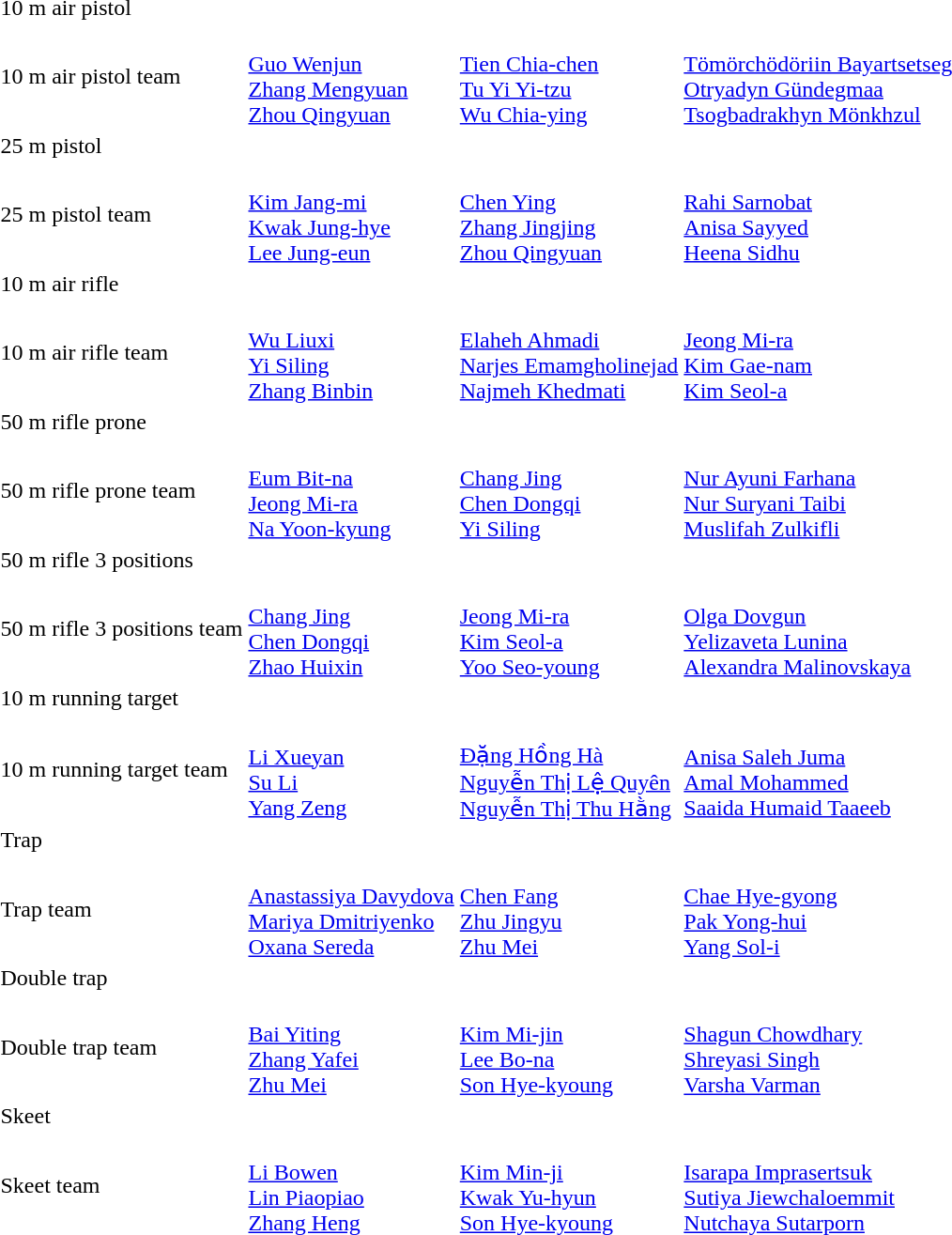<table>
<tr>
<td>10 m air pistol<br></td>
<td></td>
<td></td>
<td></td>
</tr>
<tr>
<td>10 m air pistol team<br></td>
<td><br><a href='#'>Guo Wenjun</a><br><a href='#'>Zhang Mengyuan</a><br><a href='#'>Zhou Qingyuan</a></td>
<td><br><a href='#'>Tien Chia-chen</a><br><a href='#'>Tu Yi Yi-tzu</a><br><a href='#'>Wu Chia-ying</a></td>
<td><br><a href='#'>Tömörchödöriin Bayartsetseg</a><br><a href='#'>Otryadyn Gündegmaa</a><br><a href='#'>Tsogbadrakhyn Mönkhzul</a></td>
</tr>
<tr>
<td>25 m pistol<br></td>
<td></td>
<td></td>
<td></td>
</tr>
<tr>
<td>25 m pistol team<br></td>
<td><br><a href='#'>Kim Jang-mi</a><br><a href='#'>Kwak Jung-hye</a><br><a href='#'>Lee Jung-eun</a></td>
<td><br><a href='#'>Chen Ying</a><br><a href='#'>Zhang Jingjing</a><br><a href='#'>Zhou Qingyuan</a></td>
<td><br><a href='#'>Rahi Sarnobat</a><br><a href='#'>Anisa Sayyed</a><br><a href='#'>Heena Sidhu</a></td>
</tr>
<tr>
<td>10 m air rifle<br></td>
<td></td>
<td></td>
<td></td>
</tr>
<tr>
<td>10 m air rifle team<br></td>
<td><br><a href='#'>Wu Liuxi</a><br><a href='#'>Yi Siling</a><br><a href='#'>Zhang Binbin</a></td>
<td><br><a href='#'>Elaheh Ahmadi</a><br><a href='#'>Narjes Emamgholinejad</a><br><a href='#'>Najmeh Khedmati</a></td>
<td><br><a href='#'>Jeong Mi-ra</a><br><a href='#'>Kim Gae-nam</a><br><a href='#'>Kim Seol-a</a></td>
</tr>
<tr>
<td>50 m rifle prone<br></td>
<td></td>
<td></td>
<td></td>
</tr>
<tr>
<td>50 m rifle prone team<br></td>
<td><br><a href='#'>Eum Bit-na</a><br><a href='#'>Jeong Mi-ra</a><br><a href='#'>Na Yoon-kyung</a></td>
<td><br><a href='#'>Chang Jing</a><br><a href='#'>Chen Dongqi</a><br><a href='#'>Yi Siling</a></td>
<td><br><a href='#'>Nur Ayuni Farhana</a><br><a href='#'>Nur Suryani Taibi</a><br><a href='#'>Muslifah Zulkifli</a></td>
</tr>
<tr>
<td>50 m rifle 3 positions<br></td>
<td></td>
<td></td>
<td></td>
</tr>
<tr>
<td>50 m rifle 3 positions team<br></td>
<td><br><a href='#'>Chang Jing</a><br><a href='#'>Chen Dongqi</a><br><a href='#'>Zhao Huixin</a></td>
<td><br><a href='#'>Jeong Mi-ra</a><br><a href='#'>Kim Seol-a</a><br><a href='#'>Yoo Seo-young</a></td>
<td><br><a href='#'>Olga Dovgun</a><br><a href='#'>Yelizaveta Lunina</a><br><a href='#'>Alexandra Malinovskaya</a></td>
</tr>
<tr>
<td>10 m running target<br></td>
<td></td>
<td></td>
<td></td>
</tr>
<tr>
<td>10 m running target team<br></td>
<td><br><a href='#'>Li Xueyan</a><br><a href='#'>Su Li</a><br><a href='#'>Yang Zeng</a></td>
<td><br><a href='#'>Đặng Hồng Hà</a><br><a href='#'>Nguyễn Thị Lệ Quyên</a><br><a href='#'>Nguyễn Thị Thu Hằng</a></td>
<td><br><a href='#'>Anisa Saleh Juma</a><br><a href='#'>Amal Mohammed</a><br><a href='#'>Saaida Humaid Taaeeb</a></td>
</tr>
<tr>
<td>Trap<br></td>
<td></td>
<td></td>
<td></td>
</tr>
<tr>
<td>Trap team<br></td>
<td><br><a href='#'>Anastassiya Davydova</a><br><a href='#'>Mariya Dmitriyenko</a><br><a href='#'>Oxana Sereda</a></td>
<td><br><a href='#'>Chen Fang</a><br><a href='#'>Zhu Jingyu</a><br><a href='#'>Zhu Mei</a></td>
<td><br><a href='#'>Chae Hye-gyong</a><br><a href='#'>Pak Yong-hui</a><br><a href='#'>Yang Sol-i</a></td>
</tr>
<tr>
<td>Double trap<br></td>
<td></td>
<td></td>
<td></td>
</tr>
<tr>
<td>Double trap team<br></td>
<td><br><a href='#'>Bai Yiting</a><br><a href='#'>Zhang Yafei</a><br><a href='#'>Zhu Mei</a></td>
<td><br><a href='#'>Kim Mi-jin</a><br><a href='#'>Lee Bo-na</a><br><a href='#'>Son Hye-kyoung</a></td>
<td><br><a href='#'>Shagun Chowdhary</a><br><a href='#'>Shreyasi Singh</a><br><a href='#'>Varsha Varman</a></td>
</tr>
<tr>
<td>Skeet<br></td>
<td></td>
<td></td>
<td></td>
</tr>
<tr>
<td>Skeet team<br></td>
<td><br><a href='#'>Li Bowen</a><br><a href='#'>Lin Piaopiao</a><br><a href='#'>Zhang Heng</a></td>
<td><br><a href='#'>Kim Min-ji</a><br><a href='#'>Kwak Yu-hyun</a><br><a href='#'>Son Hye-kyoung</a></td>
<td><br><a href='#'>Isarapa Imprasertsuk</a><br><a href='#'>Sutiya Jiewchaloemmit</a><br><a href='#'>Nutchaya Sutarporn</a></td>
</tr>
</table>
